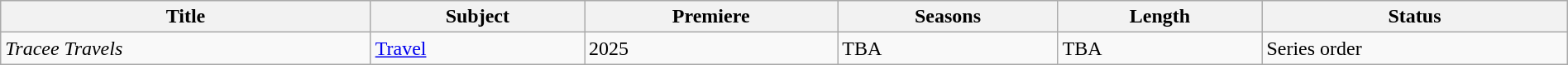<table class="wikitable sortable" style="width:100%;">
<tr>
<th>Title</th>
<th>Subject</th>
<th>Premiere</th>
<th>Seasons</th>
<th>Length</th>
<th>Status</th>
</tr>
<tr>
<td><em>Tracee Travels</em></td>
<td><a href='#'>Travel</a></td>
<td>2025</td>
<td>TBA</td>
<td>TBA</td>
<td>Series order</td>
</tr>
</table>
